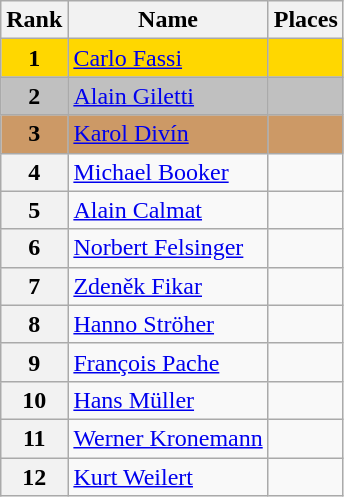<table class="wikitable">
<tr>
<th>Rank</th>
<th>Name</th>
<th>Places</th>
</tr>
<tr bgcolor="gold">
<td align="center"><strong>1</strong></td>
<td> <a href='#'>Carlo Fassi</a></td>
<td></td>
</tr>
<tr bgcolor="silver">
<td align="center"><strong>2</strong></td>
<td> <a href='#'>Alain Giletti</a></td>
<td></td>
</tr>
<tr bgcolor="cc9966">
<td align="center"><strong>3</strong></td>
<td> <a href='#'>Karol Divín</a></td>
<td></td>
</tr>
<tr>
<th>4</th>
<td> <a href='#'>Michael Booker</a></td>
<td></td>
</tr>
<tr>
<th>5</th>
<td> <a href='#'>Alain Calmat</a></td>
<td></td>
</tr>
<tr>
<th>6</th>
<td> <a href='#'>Norbert Felsinger</a></td>
<td></td>
</tr>
<tr>
<th>7</th>
<td> <a href='#'>Zdeněk Fikar</a></td>
<td></td>
</tr>
<tr>
<th>8</th>
<td> <a href='#'>Hanno Ströher</a></td>
<td></td>
</tr>
<tr>
<th>9</th>
<td> <a href='#'>François Pache</a></td>
<td></td>
</tr>
<tr>
<th>10</th>
<td> <a href='#'>Hans Müller</a></td>
<td></td>
</tr>
<tr>
<th>11</th>
<td> <a href='#'>Werner Kronemann</a></td>
<td></td>
</tr>
<tr>
<th>12</th>
<td> <a href='#'>Kurt Weilert</a></td>
<td></td>
</tr>
</table>
